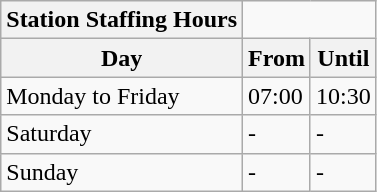<table class="wikitable">
<tr>
<th>Station Staffing Hours</th>
</tr>
<tr>
<th>Day</th>
<th>From</th>
<th>Until</th>
</tr>
<tr>
<td>Monday to Friday</td>
<td>07:00</td>
<td>10:30</td>
</tr>
<tr>
<td>Saturday</td>
<td>-</td>
<td>-</td>
</tr>
<tr>
<td>Sunday</td>
<td>-</td>
<td>-</td>
</tr>
</table>
